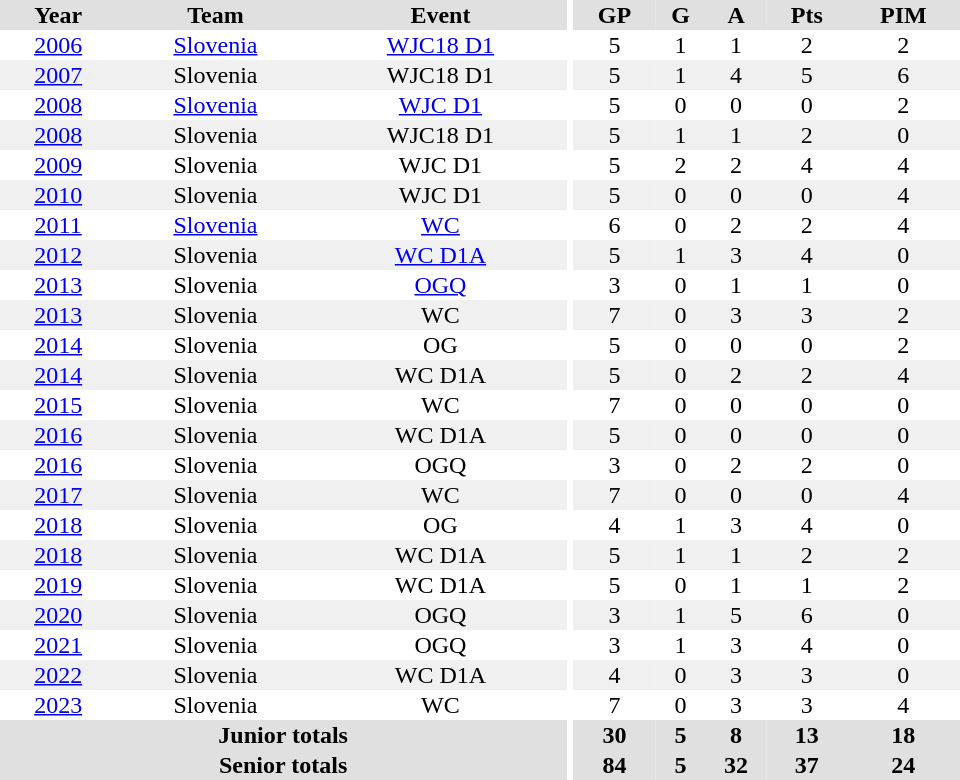<table border="0" cellpadding="1" cellspacing="0" ID="Table3" style="text-align:center; width:40em">
<tr ALIGN="center" bgcolor="#e0e0e0">
<th>Year</th>
<th>Team</th>
<th>Event</th>
<th rowspan="102" bgcolor="#ffffff"></th>
<th>GP</th>
<th>G</th>
<th>A</th>
<th>Pts</th>
<th>PIM</th>
</tr>
<tr>
<td><a href='#'>2006</a></td>
<td><a href='#'>Slovenia</a></td>
<td><a href='#'>WJC18 D1</a></td>
<td>5</td>
<td>1</td>
<td>1</td>
<td>2</td>
<td>2</td>
</tr>
<tr bgcolor="#f0f0f0">
<td><a href='#'>2007</a></td>
<td>Slovenia</td>
<td>WJC18 D1</td>
<td>5</td>
<td>1</td>
<td>4</td>
<td>5</td>
<td>6</td>
</tr>
<tr>
<td><a href='#'>2008</a></td>
<td><a href='#'>Slovenia</a></td>
<td><a href='#'>WJC D1</a></td>
<td>5</td>
<td>0</td>
<td>0</td>
<td>0</td>
<td>2</td>
</tr>
<tr bgcolor="#f0f0f0">
<td><a href='#'>2008</a></td>
<td>Slovenia</td>
<td>WJC18 D1</td>
<td>5</td>
<td>1</td>
<td>1</td>
<td>2</td>
<td>0</td>
</tr>
<tr>
<td><a href='#'>2009</a></td>
<td>Slovenia</td>
<td>WJC D1</td>
<td>5</td>
<td>2</td>
<td>2</td>
<td>4</td>
<td>4</td>
</tr>
<tr bgcolor="#f0f0f0">
<td><a href='#'>2010</a></td>
<td>Slovenia</td>
<td>WJC D1</td>
<td>5</td>
<td>0</td>
<td>0</td>
<td>0</td>
<td>4</td>
</tr>
<tr>
<td><a href='#'>2011</a></td>
<td><a href='#'>Slovenia</a></td>
<td><a href='#'>WC</a></td>
<td>6</td>
<td>0</td>
<td>2</td>
<td>2</td>
<td>4</td>
</tr>
<tr bgcolor="#f0f0f0">
<td><a href='#'>2012</a></td>
<td>Slovenia</td>
<td><a href='#'>WC D1A</a></td>
<td>5</td>
<td>1</td>
<td>3</td>
<td>4</td>
<td>0</td>
</tr>
<tr>
<td><a href='#'>2013</a></td>
<td>Slovenia</td>
<td><a href='#'>OGQ</a></td>
<td>3</td>
<td>0</td>
<td>1</td>
<td>1</td>
<td>0</td>
</tr>
<tr bgcolor="#f0f0f0">
<td><a href='#'>2013</a></td>
<td>Slovenia</td>
<td>WC</td>
<td>7</td>
<td>0</td>
<td>3</td>
<td>3</td>
<td>2</td>
</tr>
<tr>
<td><a href='#'>2014</a></td>
<td>Slovenia</td>
<td>OG</td>
<td>5</td>
<td>0</td>
<td>0</td>
<td>0</td>
<td>2</td>
</tr>
<tr bgcolor="#f0f0f0">
<td><a href='#'>2014</a></td>
<td>Slovenia</td>
<td>WC D1A</td>
<td>5</td>
<td>0</td>
<td>2</td>
<td>2</td>
<td>4</td>
</tr>
<tr>
<td><a href='#'>2015</a></td>
<td>Slovenia</td>
<td>WC</td>
<td>7</td>
<td>0</td>
<td>0</td>
<td>0</td>
<td>0</td>
</tr>
<tr bgcolor="#f0f0f0">
<td><a href='#'>2016</a></td>
<td>Slovenia</td>
<td>WC D1A</td>
<td>5</td>
<td>0</td>
<td>0</td>
<td>0</td>
<td>0</td>
</tr>
<tr>
<td><a href='#'>2016</a></td>
<td>Slovenia</td>
<td>OGQ</td>
<td>3</td>
<td>0</td>
<td>2</td>
<td>2</td>
<td>0</td>
</tr>
<tr bgcolor="#f0f0f0">
<td><a href='#'>2017</a></td>
<td>Slovenia</td>
<td>WC</td>
<td>7</td>
<td>0</td>
<td>0</td>
<td>0</td>
<td>4</td>
</tr>
<tr>
<td><a href='#'>2018</a></td>
<td>Slovenia</td>
<td>OG</td>
<td>4</td>
<td>1</td>
<td>3</td>
<td>4</td>
<td>0</td>
</tr>
<tr bgcolor="#f0f0f0">
<td><a href='#'>2018</a></td>
<td>Slovenia</td>
<td>WC D1A</td>
<td>5</td>
<td>1</td>
<td>1</td>
<td>2</td>
<td>2</td>
</tr>
<tr>
<td><a href='#'>2019</a></td>
<td>Slovenia</td>
<td>WC D1A</td>
<td>5</td>
<td>0</td>
<td>1</td>
<td>1</td>
<td>2</td>
</tr>
<tr bgcolor="#f0f0f0">
<td><a href='#'>2020</a></td>
<td>Slovenia</td>
<td>OGQ</td>
<td>3</td>
<td>1</td>
<td>5</td>
<td>6</td>
<td>0</td>
</tr>
<tr>
<td><a href='#'>2021</a></td>
<td>Slovenia</td>
<td>OGQ</td>
<td>3</td>
<td>1</td>
<td>3</td>
<td>4</td>
<td>0</td>
</tr>
<tr bgcolor="#f0f0f0">
<td><a href='#'>2022</a></td>
<td>Slovenia</td>
<td>WC D1A</td>
<td>4</td>
<td>0</td>
<td>3</td>
<td>3</td>
<td>0</td>
</tr>
<tr>
<td><a href='#'>2023</a></td>
<td>Slovenia</td>
<td>WC</td>
<td>7</td>
<td>0</td>
<td>3</td>
<td>3</td>
<td>4</td>
</tr>
<tr bgcolor="#e0e0e0">
<th colspan=3>Junior totals</th>
<th>30</th>
<th>5</th>
<th>8</th>
<th>13</th>
<th>18</th>
</tr>
<tr bgcolor="#e0e0e0">
<th colspan=3>Senior totals</th>
<th>84</th>
<th>5</th>
<th>32</th>
<th>37</th>
<th>24</th>
</tr>
</table>
